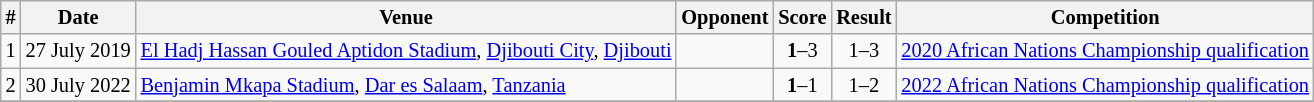<table class="wikitable" style="font-size:85%;">
<tr>
<th>#</th>
<th>Date</th>
<th>Venue</th>
<th>Opponent</th>
<th>Score</th>
<th>Result</th>
<th>Competition</th>
</tr>
<tr>
<td align="center">1</td>
<td>27 July 2019</td>
<td><a href='#'>El Hadj Hassan Gouled Aptidon Stadium</a>, <a href='#'>Djibouti City</a>, <a href='#'>Djibouti</a></td>
<td></td>
<td align="center"><strong>1</strong>–3</td>
<td align="center">1–3</td>
<td><a href='#'>2020 African Nations Championship qualification</a></td>
</tr>
<tr>
<td align="center">2</td>
<td>30 July 2022</td>
<td><a href='#'>Benjamin Mkapa Stadium</a>, <a href='#'>Dar es Salaam</a>, <a href='#'>Tanzania</a></td>
<td></td>
<td align="center"><strong>1</strong>–1</td>
<td align="center">1–2</td>
<td><a href='#'>2022 African Nations Championship qualification</a></td>
</tr>
<tr>
</tr>
</table>
